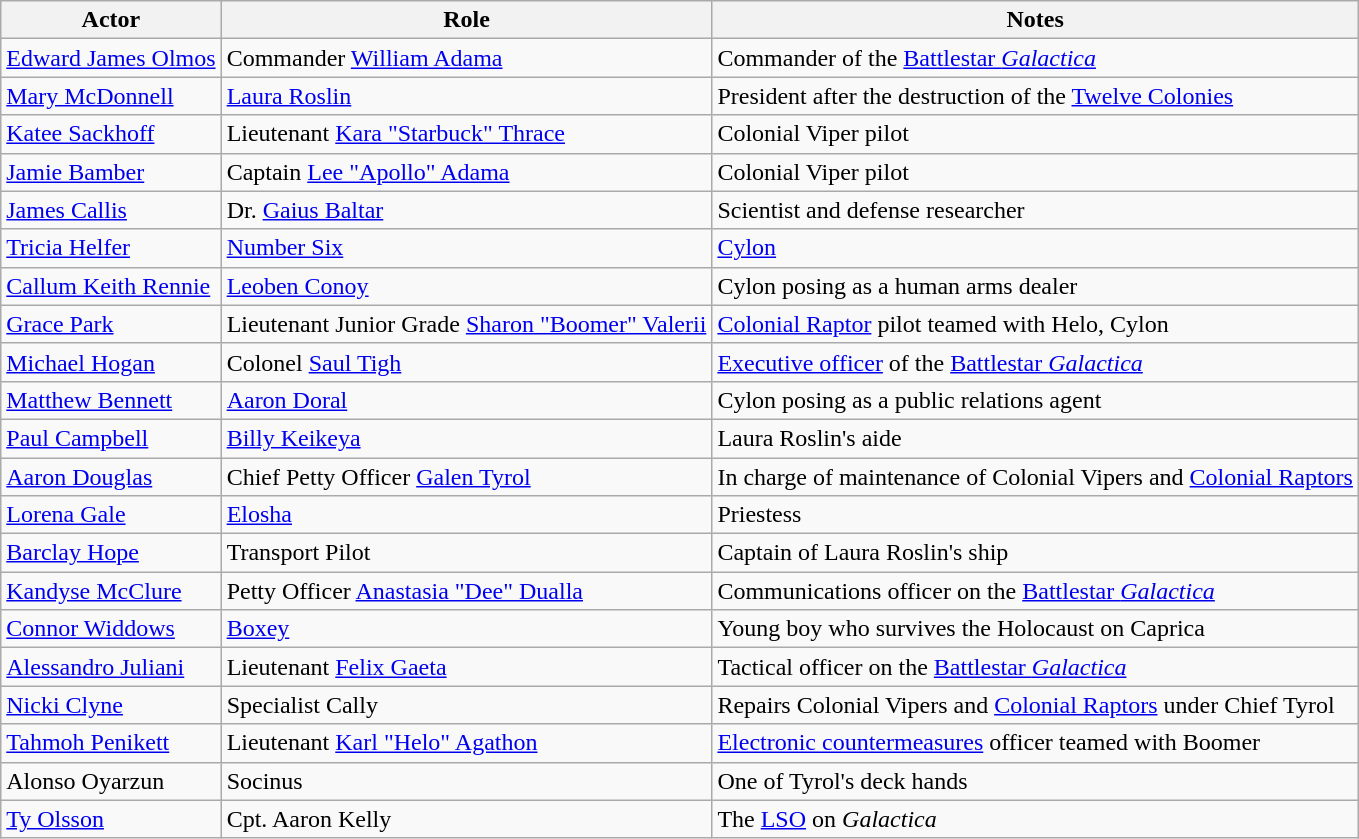<table class="wikitable">
<tr>
<th>Actor</th>
<th>Role</th>
<th>Notes</th>
</tr>
<tr>
<td><a href='#'>Edward James Olmos</a></td>
<td>Commander <a href='#'>William Adama</a></td>
<td>Commander of the <a href='#'>Battlestar <em>Galactica</em></a></td>
</tr>
<tr>
<td><a href='#'>Mary McDonnell</a></td>
<td><a href='#'>Laura Roslin</a></td>
<td>President after the destruction of the <a href='#'>Twelve Colonies</a></td>
</tr>
<tr>
<td><a href='#'>Katee Sackhoff</a></td>
<td>Lieutenant <a href='#'>Kara "Starbuck" Thrace</a></td>
<td>Colonial Viper pilot</td>
</tr>
<tr>
<td><a href='#'>Jamie Bamber</a></td>
<td>Captain <a href='#'>Lee "Apollo" Adama</a></td>
<td>Colonial Viper pilot</td>
</tr>
<tr>
<td><a href='#'>James Callis</a></td>
<td>Dr. <a href='#'>Gaius Baltar</a></td>
<td>Scientist and defense researcher</td>
</tr>
<tr>
<td><a href='#'>Tricia Helfer</a></td>
<td><a href='#'>Number Six</a></td>
<td><a href='#'>Cylon</a></td>
</tr>
<tr>
<td><a href='#'>Callum Keith Rennie</a></td>
<td><a href='#'>Leoben Conoy</a></td>
<td>Cylon posing as a human arms dealer</td>
</tr>
<tr>
<td><a href='#'>Grace Park</a></td>
<td>Lieutenant Junior Grade <a href='#'>Sharon "Boomer" Valerii</a></td>
<td><a href='#'>Colonial Raptor</a> pilot teamed with Helo, Cylon</td>
</tr>
<tr>
<td><a href='#'>Michael Hogan</a></td>
<td>Colonel <a href='#'>Saul Tigh</a></td>
<td><a href='#'>Executive officer</a> of the <a href='#'>Battlestar <em>Galactica</em></a></td>
</tr>
<tr>
<td><a href='#'>Matthew Bennett</a></td>
<td><a href='#'>Aaron Doral</a></td>
<td>Cylon posing as a public relations agent</td>
</tr>
<tr>
<td><a href='#'>Paul Campbell</a></td>
<td><a href='#'>Billy Keikeya</a></td>
<td>Laura Roslin's aide</td>
</tr>
<tr>
<td><a href='#'>Aaron Douglas</a></td>
<td>Chief Petty Officer <a href='#'>Galen Tyrol</a></td>
<td>In charge of maintenance of Colonial Vipers and <a href='#'>Colonial Raptors</a></td>
</tr>
<tr>
<td><a href='#'>Lorena Gale</a></td>
<td><a href='#'>Elosha</a></td>
<td>Priestess</td>
</tr>
<tr>
<td><a href='#'>Barclay Hope</a></td>
<td>Transport Pilot</td>
<td>Captain of Laura Roslin's ship</td>
</tr>
<tr>
<td><a href='#'>Kandyse McClure</a></td>
<td>Petty Officer <a href='#'>Anastasia "Dee" Dualla</a></td>
<td>Communications officer on the <a href='#'>Battlestar <em>Galactica</em></a></td>
</tr>
<tr>
<td><a href='#'>Connor Widdows</a></td>
<td><a href='#'>Boxey</a></td>
<td>Young boy who survives the Holocaust on Caprica</td>
</tr>
<tr>
<td><a href='#'>Alessandro Juliani</a></td>
<td>Lieutenant <a href='#'>Felix Gaeta</a></td>
<td>Tactical officer on the <a href='#'>Battlestar <em>Galactica</em></a></td>
</tr>
<tr>
<td><a href='#'>Nicki Clyne</a></td>
<td>Specialist Cally</td>
<td>Repairs Colonial Vipers and <a href='#'>Colonial Raptors</a> under Chief Tyrol</td>
</tr>
<tr>
<td><a href='#'>Tahmoh Penikett</a></td>
<td>Lieutenant <a href='#'>Karl "Helo" Agathon</a></td>
<td><a href='#'>Electronic countermeasures</a> officer teamed with Boomer</td>
</tr>
<tr>
<td>Alonso Oyarzun</td>
<td>Socinus</td>
<td>One of Tyrol's deck hands</td>
</tr>
<tr>
<td><a href='#'>Ty Olsson</a></td>
<td>Cpt. Aaron Kelly</td>
<td>The <a href='#'>LSO</a> on <em>Galactica</em></td>
</tr>
</table>
